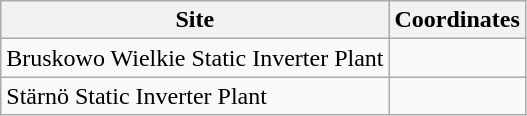<table class="wikitable sortable">
<tr>
<th>Site</th>
<th>Coordinates</th>
</tr>
<tr>
<td>Bruskowo Wielkie Static Inverter Plant</td>
<td></td>
</tr>
<tr>
<td>Stärnö Static Inverter Plant</td>
<td></td>
</tr>
</table>
